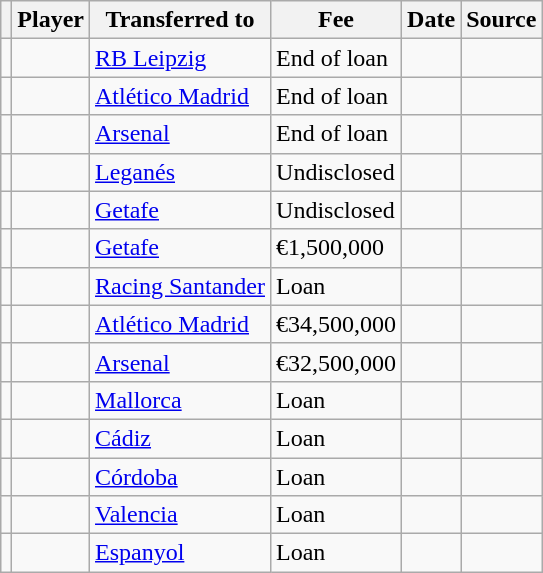<table class="wikitable plainrowheaders sortable">
<tr>
<th></th>
<th scope="col">Player</th>
<th>Transferred to</th>
<th style="width: 65px;">Fee</th>
<th scope="col">Date</th>
<th scope="col">Source</th>
</tr>
<tr>
<td align="center"></td>
<td></td>
<td> <a href='#'>RB Leipzig</a></td>
<td>End of loan</td>
<td></td>
<td></td>
</tr>
<tr>
<td align="center"></td>
<td></td>
<td> <a href='#'>Atlético Madrid</a></td>
<td>End of loan</td>
<td></td>
<td></td>
</tr>
<tr>
<td align="center"></td>
<td></td>
<td> <a href='#'>Arsenal</a></td>
<td>End of loan</td>
<td></td>
<td></td>
</tr>
<tr>
<td align="center"></td>
<td></td>
<td> <a href='#'>Leganés</a></td>
<td>Undisclosed</td>
<td></td>
<td></td>
</tr>
<tr>
<td align="center"></td>
<td></td>
<td> <a href='#'>Getafe</a></td>
<td>Undisclosed</td>
<td></td>
<td></td>
</tr>
<tr>
<td align="center"></td>
<td></td>
<td> <a href='#'>Getafe</a></td>
<td>€1,500,000</td>
<td></td>
<td></td>
</tr>
<tr>
<td align="center"></td>
<td></td>
<td> <a href='#'>Racing Santander</a></td>
<td>Loan</td>
<td></td>
<td></td>
</tr>
<tr>
<td align="center"></td>
<td></td>
<td> <a href='#'>Atlético Madrid</a></td>
<td>€34,500,000</td>
<td></td>
<td></td>
</tr>
<tr>
<td align="center"></td>
<td></td>
<td> <a href='#'>Arsenal</a></td>
<td>€32,500,000</td>
<td></td>
<td></td>
</tr>
<tr>
<td align="center"></td>
<td></td>
<td> <a href='#'>Mallorca</a></td>
<td>Loan</td>
<td></td>
<td></td>
</tr>
<tr>
<td align="center"></td>
<td></td>
<td> <a href='#'>Cádiz</a></td>
<td>Loan</td>
<td></td>
<td></td>
</tr>
<tr>
<td align="center"></td>
<td></td>
<td> <a href='#'>Córdoba</a></td>
<td>Loan</td>
<td></td>
<td></td>
</tr>
<tr>
<td align="center"></td>
<td></td>
<td> <a href='#'>Valencia</a></td>
<td>Loan</td>
<td></td>
<td></td>
</tr>
<tr>
<td align="center"></td>
<td></td>
<td> <a href='#'>Espanyol</a></td>
<td>Loan</td>
<td></td>
<td></td>
</tr>
</table>
